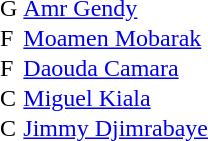<table border="0" cellpadding="0">
<tr>
<td>G</td>
<td></td>
<td><a href='#'>Amr Gendy</a></td>
</tr>
<tr>
<td>F</td>
<td></td>
<td><a href='#'>Moamen Mobarak</a></td>
</tr>
<tr>
<td>F</td>
<td></td>
<td><a href='#'>Daouda Camara</a></td>
</tr>
<tr>
<td>C</td>
<td></td>
<td><a href='#'>Miguel Kiala</a></td>
</tr>
<tr>
<td>C</td>
<td></td>
<td><a href='#'>Jimmy Djimrabaye</a></td>
</tr>
</table>
